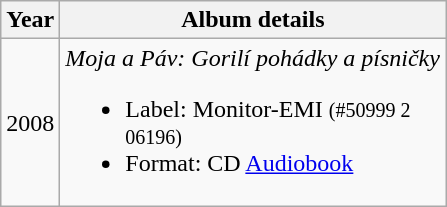<table class="wikitable" style="text-align:center;">
<tr>
<th width="15">Year</th>
<th width="250">Album details</th>
</tr>
<tr>
<td>2008</td>
<td align="left"><em>Moja a Páv: Gorilí pohádky a písničky</em><br><ul><li>Label: Monitor-EMI <small>(#50999 2 06196)</small></li><li>Format: CD <a href='#'>Audiobook</a></li></ul></td>
</tr>
</table>
